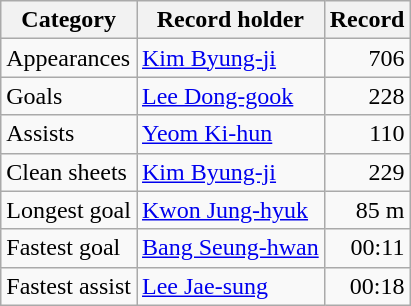<table class="wikitable">
<tr>
<th>Category</th>
<th>Record holder</th>
<th>Record</th>
</tr>
<tr>
<td>Appearances</td>
<td> <a href='#'>Kim Byung-ji</a></td>
<td align="right">706</td>
</tr>
<tr>
<td>Goals</td>
<td> <a href='#'>Lee Dong-gook</a></td>
<td align="right">228</td>
</tr>
<tr>
<td>Assists</td>
<td> <a href='#'>Yeom Ki-hun</a></td>
<td align="right">110</td>
</tr>
<tr>
<td>Clean sheets</td>
<td> <a href='#'>Kim Byung-ji</a></td>
<td align="right">229</td>
</tr>
<tr>
<td>Longest goal</td>
<td> <a href='#'>Kwon Jung-hyuk</a></td>
<td align="right">85 m</td>
</tr>
<tr>
<td>Fastest goal</td>
<td> <a href='#'>Bang Seung-hwan</a></td>
<td align="right">00:11</td>
</tr>
<tr>
<td>Fastest assist</td>
<td> <a href='#'>Lee Jae-sung</a></td>
<td align="right">00:18</td>
</tr>
</table>
